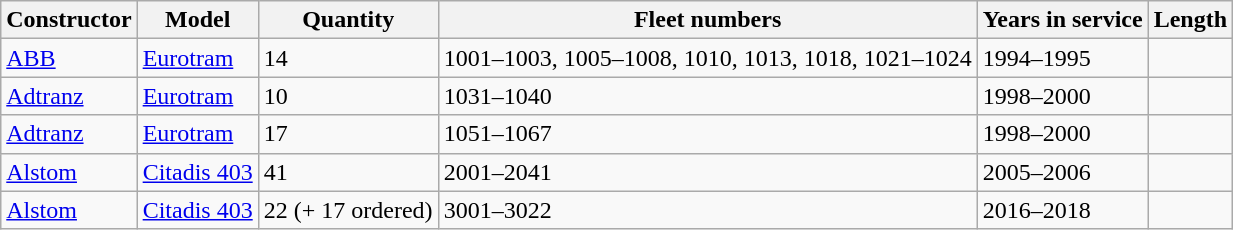<table class="wikitable">
<tr>
<th>Constructor</th>
<th>Model</th>
<th>Quantity</th>
<th>Fleet numbers</th>
<th>Years in service</th>
<th>Length</th>
</tr>
<tr>
<td><a href='#'>ABB</a></td>
<td><a href='#'>Eurotram</a></td>
<td>14</td>
<td>1001–1003, 1005–1008, 1010, 1013, 1018, 1021–1024</td>
<td>1994–1995</td>
<td></td>
</tr>
<tr>
<td><a href='#'>Adtranz</a></td>
<td><a href='#'>Eurotram</a></td>
<td>10</td>
<td>1031–1040</td>
<td>1998–2000</td>
<td></td>
</tr>
<tr>
<td><a href='#'>Adtranz</a></td>
<td><a href='#'>Eurotram</a></td>
<td>17</td>
<td>1051–1067</td>
<td>1998–2000</td>
<td></td>
</tr>
<tr>
<td><a href='#'>Alstom</a></td>
<td><a href='#'>Citadis 403</a></td>
<td>41</td>
<td>2001–2041</td>
<td>2005–2006</td>
<td></td>
</tr>
<tr>
<td><a href='#'>Alstom</a></td>
<td><a href='#'>Citadis 403</a></td>
<td>22 (+ 17 ordered)</td>
<td>3001–3022</td>
<td>2016–2018</td>
<td></td>
</tr>
</table>
